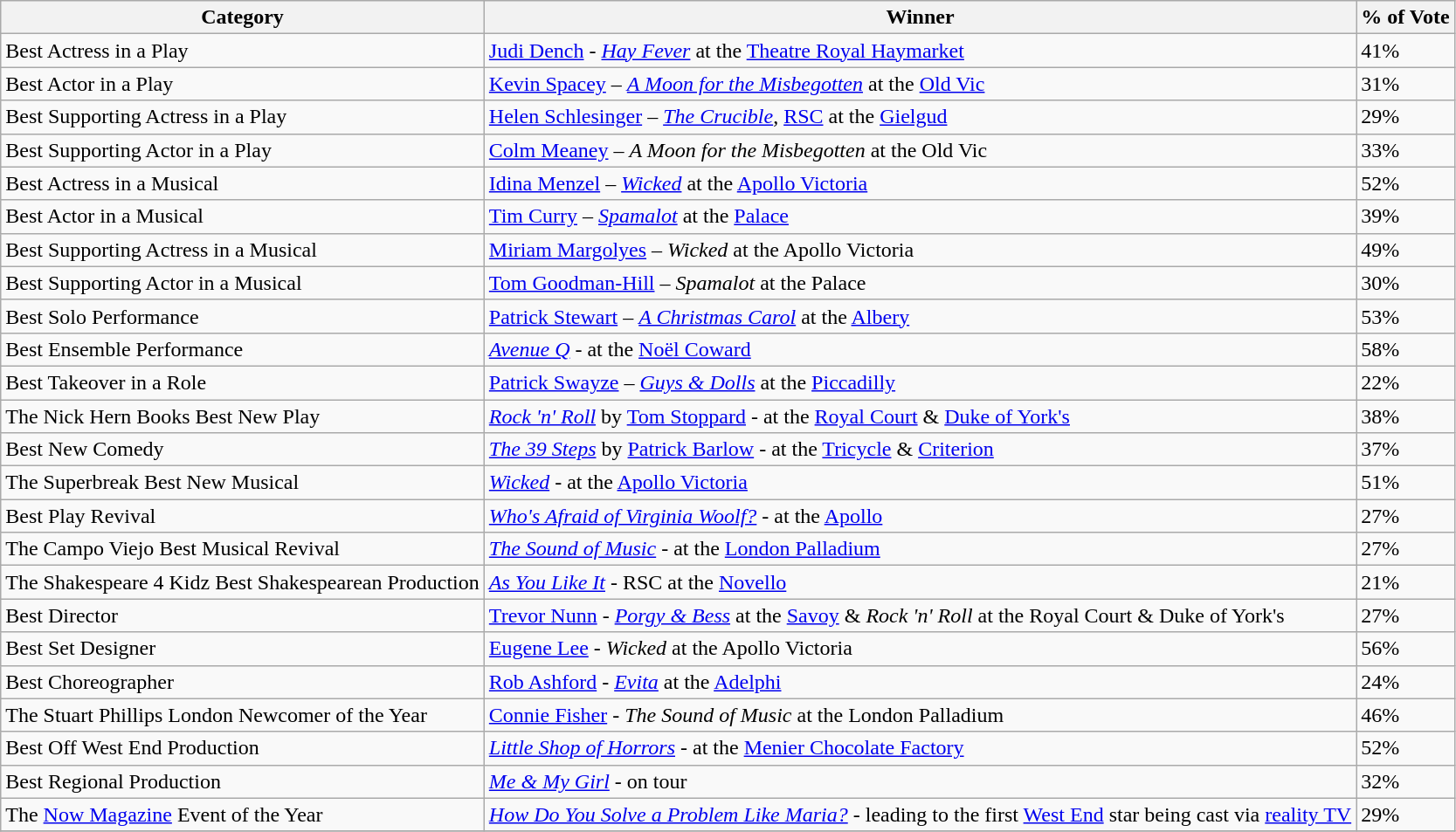<table class="wikitable">
<tr>
<th>Category</th>
<th>Winner</th>
<th>% of Vote</th>
</tr>
<tr>
<td>Best Actress in a Play</td>
<td><a href='#'>Judi Dench</a> - <em><a href='#'>Hay Fever</a></em> at the <a href='#'>Theatre Royal Haymarket</a></td>
<td>41%</td>
</tr>
<tr>
<td>Best Actor in a Play</td>
<td><a href='#'>Kevin Spacey</a> – <em><a href='#'>A Moon for the Misbegotten</a></em> at the <a href='#'>Old Vic</a></td>
<td>31%</td>
</tr>
<tr>
<td>Best Supporting Actress in a Play</td>
<td><a href='#'>Helen Schlesinger</a> – <em><a href='#'>The Crucible</a></em>, <a href='#'>RSC</a> at the <a href='#'>Gielgud</a></td>
<td>29%</td>
</tr>
<tr>
<td>Best Supporting Actor in a Play</td>
<td><a href='#'>Colm Meaney</a> – <em>A Moon for the Misbegotten</em> at the Old Vic</td>
<td>33%</td>
</tr>
<tr>
<td>Best Actress in a Musical</td>
<td><a href='#'>Idina Menzel</a> – <em><a href='#'>Wicked</a></em> at the <a href='#'>Apollo Victoria</a></td>
<td>52%</td>
</tr>
<tr>
<td>Best Actor in a Musical</td>
<td><a href='#'>Tim Curry</a> – <em><a href='#'>Spamalot</a></em> at the <a href='#'>Palace</a></td>
<td>39%</td>
</tr>
<tr>
<td>Best Supporting Actress in a Musical</td>
<td><a href='#'>Miriam Margolyes</a> – <em>Wicked</em> at the Apollo Victoria</td>
<td>49%</td>
</tr>
<tr>
<td>Best Supporting Actor in a Musical</td>
<td><a href='#'>Tom Goodman-Hill</a> – <em>Spamalot</em> at the Palace</td>
<td>30%</td>
</tr>
<tr>
<td>Best Solo Performance</td>
<td><a href='#'>Patrick Stewart</a> – <em><a href='#'>A Christmas Carol</a></em> at the <a href='#'>Albery</a></td>
<td>53%</td>
</tr>
<tr>
<td>Best Ensemble Performance</td>
<td><em><a href='#'>Avenue Q</a></em> - at the <a href='#'>Noël Coward</a></td>
<td>58%</td>
</tr>
<tr>
<td>Best Takeover in a Role</td>
<td><a href='#'>Patrick Swayze</a> – <em><a href='#'>Guys & Dolls</a></em> at the <a href='#'>Piccadilly</a></td>
<td>22%</td>
</tr>
<tr>
<td>The Nick Hern Books Best New Play</td>
<td><em><a href='#'>Rock 'n' Roll</a></em> by <a href='#'>Tom Stoppard</a> - at the <a href='#'>Royal Court</a> & <a href='#'>Duke of York's</a></td>
<td>38%</td>
</tr>
<tr>
<td>Best New Comedy</td>
<td><em><a href='#'>The 39 Steps</a></em> by <a href='#'>Patrick Barlow</a> - at the <a href='#'>Tricycle</a> & <a href='#'>Criterion</a></td>
<td>37%</td>
</tr>
<tr>
<td>The Superbreak Best New Musical</td>
<td><em><a href='#'>Wicked</a></em> - at the <a href='#'>Apollo Victoria</a></td>
<td>51%</td>
</tr>
<tr>
<td>Best Play Revival</td>
<td><em><a href='#'>Who's Afraid of Virginia Woolf?</a></em> - at the <a href='#'>Apollo</a></td>
<td>27%</td>
</tr>
<tr>
<td>The Campo Viejo Best Musical Revival</td>
<td><em><a href='#'>The Sound of Music</a></em> - at the <a href='#'>London Palladium</a></td>
<td>27%</td>
</tr>
<tr>
<td>The Shakespeare 4 Kidz Best Shakespearean Production</td>
<td><em><a href='#'>As You Like It</a></em> - RSC at the <a href='#'>Novello</a></td>
<td>21%</td>
</tr>
<tr>
<td>Best Director</td>
<td><a href='#'>Trevor Nunn</a> - <em><a href='#'>Porgy & Bess</a></em> at the <a href='#'>Savoy</a> & <em>Rock 'n' Roll</em> at the Royal Court & Duke of York's</td>
<td>27%</td>
</tr>
<tr>
<td>Best Set Designer</td>
<td><a href='#'>Eugene Lee</a> - <em>Wicked</em> at the Apollo Victoria</td>
<td>56%</td>
</tr>
<tr>
<td>Best Choreographer</td>
<td><a href='#'>Rob Ashford</a> - <em><a href='#'>Evita</a></em> at the <a href='#'>Adelphi</a></td>
<td>24%</td>
</tr>
<tr>
<td>The Stuart Phillips London Newcomer of the Year</td>
<td><a href='#'>Connie Fisher</a> - <em>The Sound of Music</em> at the London Palladium</td>
<td>46%</td>
</tr>
<tr>
<td>Best Off West End Production</td>
<td><em><a href='#'>Little Shop of Horrors</a></em> - at the <a href='#'>Menier Chocolate Factory</a></td>
<td>52%</td>
</tr>
<tr>
<td>Best Regional Production</td>
<td><em><a href='#'>Me & My Girl</a></em> - on tour</td>
<td>32%</td>
</tr>
<tr>
<td>The <a href='#'>Now Magazine</a> Event of the Year</td>
<td><em><a href='#'>How Do You Solve a Problem Like Maria?</a></em> - leading to the first <a href='#'>West End</a> star being cast via <a href='#'>reality TV</a></td>
<td>29%</td>
</tr>
<tr>
</tr>
</table>
